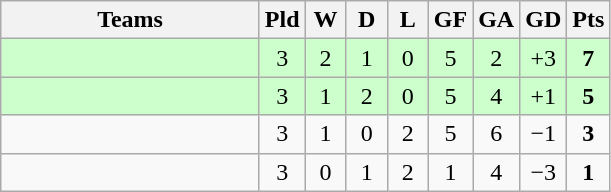<table class="wikitable" style="text-align: center;">
<tr>
<th width=165>Teams</th>
<th width=20>Pld</th>
<th width=20>W</th>
<th width=20>D</th>
<th width=20>L</th>
<th width=20>GF</th>
<th width=20>GA</th>
<th width=20>GD</th>
<th width=20>Pts</th>
</tr>
<tr align=center style="background:#ccffcc;">
<td style="text-align:left;"></td>
<td>3</td>
<td>2</td>
<td>1</td>
<td>0</td>
<td>5</td>
<td>2</td>
<td>+3</td>
<td><strong>7</strong></td>
</tr>
<tr align=center style="background:#ccffcc;">
<td style="text-align:left;"></td>
<td>3</td>
<td>1</td>
<td>2</td>
<td>0</td>
<td>5</td>
<td>4</td>
<td>+1</td>
<td><strong>5</strong></td>
</tr>
<tr align=center>
<td style="text-align:left;"></td>
<td>3</td>
<td>1</td>
<td>0</td>
<td>2</td>
<td>5</td>
<td>6</td>
<td>−1</td>
<td><strong>3</strong></td>
</tr>
<tr align=center>
<td style="text-align:left;"></td>
<td>3</td>
<td>0</td>
<td>1</td>
<td>2</td>
<td>1</td>
<td>4</td>
<td>−3</td>
<td><strong>1</strong></td>
</tr>
</table>
